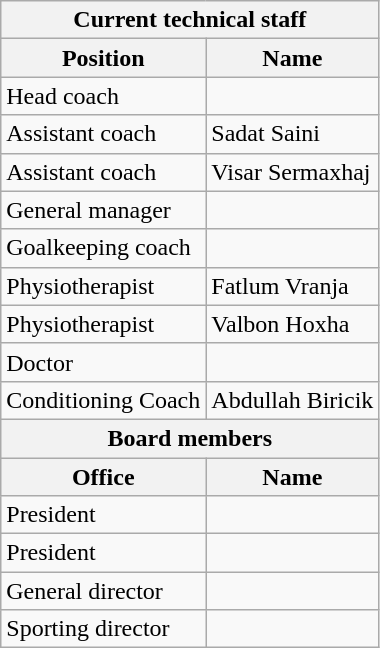<table class="wikitable">
<tr>
<th colspan="2">Current technical staff</th>
</tr>
<tr>
<th>Position</th>
<th>Name</th>
</tr>
<tr>
<td>Head coach</td>
<td> </td>
</tr>
<tr>
<td>Assistant coach</td>
<td> Sadat Saini</td>
</tr>
<tr>
<td>Assistant coach</td>
<td> Visar Sermaxhaj</td>
</tr>
<tr>
<td>General manager</td>
<td> </td>
</tr>
<tr>
<td>Goalkeeping coach</td>
<td> </td>
</tr>
<tr>
<td>Physiotherapist</td>
<td> Fatlum Vranja</td>
</tr>
<tr>
<td>Physiotherapist</td>
<td> Valbon Hoxha</td>
</tr>
<tr>
<td>Doctor</td>
<td> </td>
</tr>
<tr>
<td>Conditioning Coach</td>
<td> Abdullah Biricik</td>
</tr>
<tr>
<th colspan="2">Board members</th>
</tr>
<tr>
<th>Office</th>
<th>Name</th>
</tr>
<tr>
<td>President</td>
<td> </td>
</tr>
<tr>
<td>President</td>
<td> </td>
</tr>
<tr>
<td>General director</td>
<td> </td>
</tr>
<tr>
<td>Sporting director</td>
<td> </td>
</tr>
</table>
